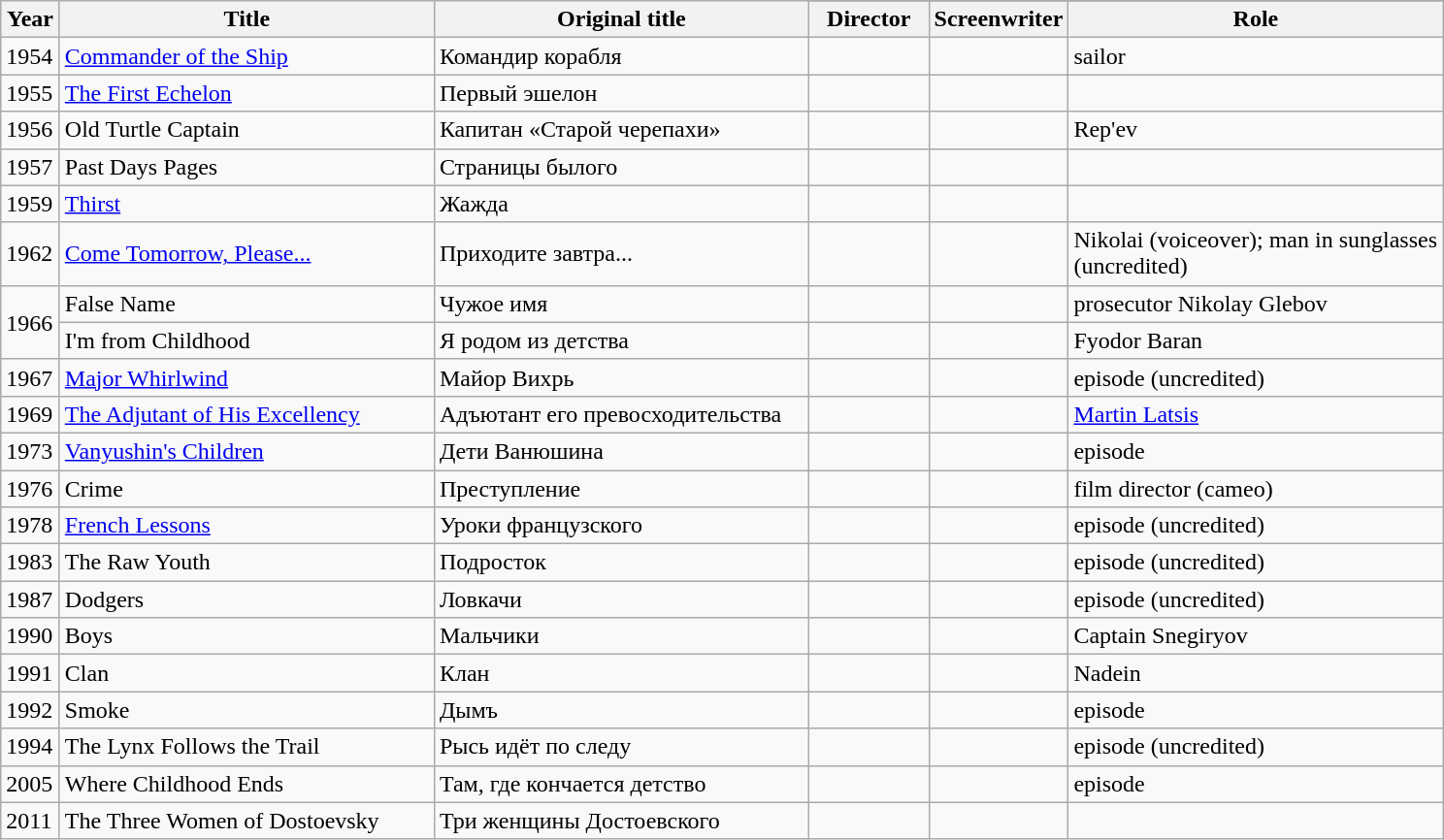<table class="wikitable" style="margin-right: 0;">
<tr>
<th rowspan="2" width="33">Year</th>
<th rowspan="2" width="250">Title</th>
<th rowspan="2" width="250">Original title</th>
</tr>
<tr>
<th width="75">Director</th>
<th width="75">Screenwriter</th>
<th width="250">Role</th>
</tr>
<tr>
<td>1954</td>
<td><a href='#'>Commander of the Ship</a></td>
<td>Командир корабля</td>
<td></td>
<td></td>
<td>sailor</td>
</tr>
<tr>
<td>1955</td>
<td><a href='#'>The First Echelon</a></td>
<td>Первый эшелон</td>
<td></td>
<td></td>
<td></td>
</tr>
<tr>
<td>1956</td>
<td>Old Turtle Captain</td>
<td>Капитан «Старой черепахи»</td>
<td></td>
<td></td>
<td>Rep'ev</td>
</tr>
<tr>
<td>1957</td>
<td>Past Days Pages</td>
<td>Страницы былого</td>
<td></td>
<td></td>
<td></td>
</tr>
<tr>
<td>1959</td>
<td><a href='#'>Thirst</a></td>
<td>Жажда</td>
<td></td>
<td></td>
<td></td>
</tr>
<tr>
<td>1962</td>
<td><a href='#'>Come Tomorrow, Please...</a></td>
<td>Приходите завтра...</td>
<td></td>
<td></td>
<td>Nikolai (voiceover); man in sunglasses (uncredited)</td>
</tr>
<tr>
<td rowspan="2">1966</td>
<td>False Name</td>
<td>Чужое имя</td>
<td></td>
<td></td>
<td>prosecutor Nikolay Glebov</td>
</tr>
<tr>
<td>I'm from Childhood</td>
<td>Я родом из детства</td>
<td></td>
<td></td>
<td>Fyodor Baran</td>
</tr>
<tr>
<td>1967</td>
<td><a href='#'>Major Whirlwind</a></td>
<td>Майор Вихрь</td>
<td></td>
<td></td>
<td>episode (uncredited)</td>
</tr>
<tr>
<td>1969</td>
<td><a href='#'>The Adjutant of His Excellency</a></td>
<td>Адъютант его превосходительства</td>
<td></td>
<td></td>
<td><a href='#'>Martin Latsis</a></td>
</tr>
<tr>
<td>1973</td>
<td><a href='#'>Vanyushin's Children</a></td>
<td>Дети Ванюшина</td>
<td></td>
<td></td>
<td>episode</td>
</tr>
<tr>
<td>1976</td>
<td>Crime</td>
<td>Преступление</td>
<td></td>
<td></td>
<td>film director (cameo)</td>
</tr>
<tr>
<td>1978</td>
<td><a href='#'>French Lessons</a></td>
<td>Уроки французского</td>
<td></td>
<td></td>
<td>episode (uncredited)</td>
</tr>
<tr>
<td>1983</td>
<td>The Raw Youth</td>
<td>Подросток</td>
<td></td>
<td></td>
<td>episode (uncredited)</td>
</tr>
<tr>
<td>1987</td>
<td>Dodgers</td>
<td>Ловкачи</td>
<td></td>
<td></td>
<td>episode (uncredited)</td>
</tr>
<tr>
<td>1990</td>
<td>Boys</td>
<td>Мальчики</td>
<td></td>
<td></td>
<td>Captain Snegiryov</td>
</tr>
<tr>
<td>1991</td>
<td>Clan</td>
<td>Клан</td>
<td></td>
<td></td>
<td>Nadein</td>
</tr>
<tr>
<td>1992</td>
<td>Smoke</td>
<td>Дымъ</td>
<td></td>
<td></td>
<td>episode</td>
</tr>
<tr>
<td>1994</td>
<td>The Lynx Follows the Trail</td>
<td>Рысь идёт по следу</td>
<td></td>
<td></td>
<td>episode (uncredited)</td>
</tr>
<tr>
<td>2005</td>
<td>Where Childhood Ends</td>
<td>Там, где кончается детство</td>
<td></td>
<td></td>
<td>episode</td>
</tr>
<tr>
<td>2011</td>
<td>The Three Women of Dostoevsky</td>
<td>Три женщины Достоевского</td>
<td></td>
<td></td>
<td></td>
</tr>
</table>
